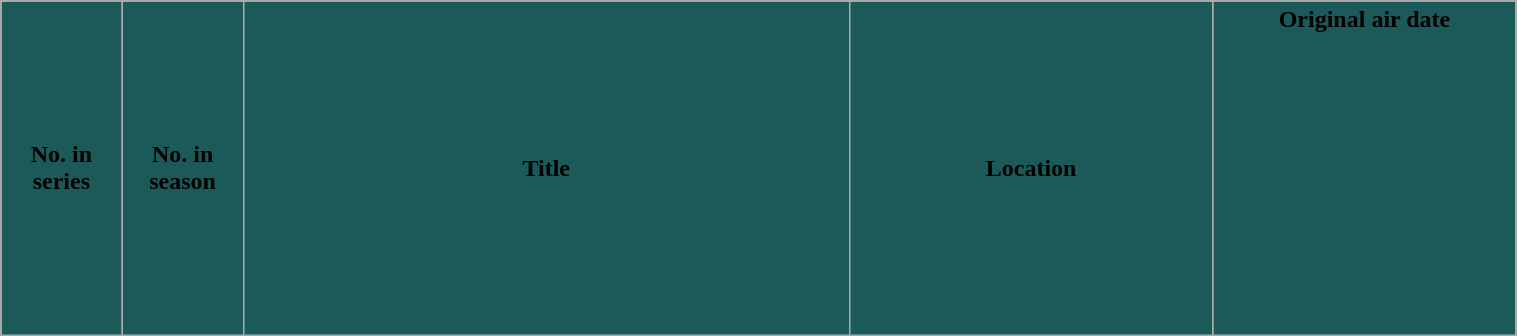<table class="wikitable plainrowheaders" style="width:80%; background:#fff;">
<tr>
<th style="background:#1C5A5A; width:8%;"><span>No. in<br>series</span></th>
<th style="background:#1C5A5A; width:8%;"><span>No. in<br>season</span></th>
<th style="background:#1C5A5A; width:40%;"><span>Title</span></th>
<th style="background:#1C5A5A; width:24%;"><span>Location</span></th>
<th style="background:#1C5A5A; width:20%;"><span>Original air date</span><br><br><br><br><br><br><br><br><br><br><br><br></th>
</tr>
</table>
